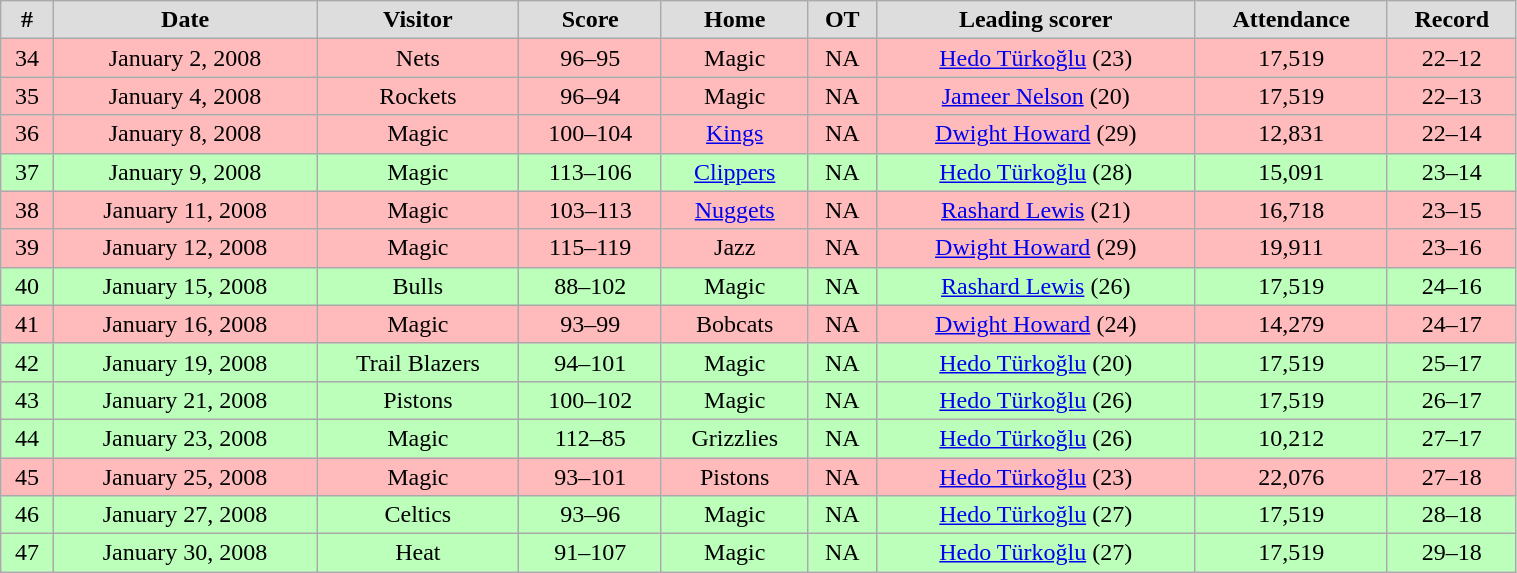<table class="wikitable" width="80%">
<tr align="center"  bgcolor="#dddddd">
<td><strong>#</strong></td>
<td><strong>Date</strong></td>
<td><strong>Visitor</strong></td>
<td><strong>Score</strong></td>
<td><strong>Home</strong></td>
<td><strong>OT</strong></td>
<td><strong>Leading scorer</strong></td>
<td><strong>Attendance</strong></td>
<td><strong>Record</strong></td>
</tr>
<tr align="center" bgcolor="#ffbbbb">
<td>34</td>
<td>January 2, 2008</td>
<td>Nets</td>
<td>96–95</td>
<td>Magic</td>
<td>NA</td>
<td><a href='#'>Hedo Türkoğlu</a> (23)</td>
<td>17,519</td>
<td>22–12</td>
</tr>
<tr align="center" bgcolor="#ffbbbb">
<td>35</td>
<td>January 4, 2008</td>
<td>Rockets</td>
<td>96–94</td>
<td>Magic</td>
<td>NA</td>
<td><a href='#'>Jameer Nelson</a> (20)</td>
<td>17,519</td>
<td>22–13</td>
</tr>
<tr align="center" bgcolor="#ffbbbb">
<td>36</td>
<td>January 8, 2008</td>
<td>Magic</td>
<td>100–104</td>
<td><a href='#'>Kings</a></td>
<td>NA</td>
<td><a href='#'>Dwight Howard</a> (29)</td>
<td>12,831</td>
<td>22–14</td>
</tr>
<tr align="center" bgcolor="#bbffbb">
<td>37</td>
<td>January 9, 2008</td>
<td>Magic</td>
<td>113–106</td>
<td><a href='#'>Clippers</a></td>
<td>NA</td>
<td><a href='#'>Hedo Türkoğlu</a> (28)</td>
<td>15,091</td>
<td>23–14</td>
</tr>
<tr align="center" bgcolor="#ffbbbb">
<td>38</td>
<td>January 11, 2008</td>
<td>Magic</td>
<td>103–113</td>
<td><a href='#'>Nuggets</a></td>
<td>NA</td>
<td><a href='#'>Rashard Lewis</a> (21)</td>
<td>16,718</td>
<td>23–15</td>
</tr>
<tr align="center" bgcolor="#ffbbbb">
<td>39</td>
<td>January 12, 2008</td>
<td>Magic</td>
<td>115–119</td>
<td>Jazz</td>
<td>NA</td>
<td><a href='#'>Dwight Howard</a> (29)</td>
<td>19,911</td>
<td>23–16</td>
</tr>
<tr align="center" bgcolor="#bbffbb">
<td>40</td>
<td>January 15, 2008</td>
<td>Bulls</td>
<td>88–102</td>
<td>Magic</td>
<td>NA</td>
<td><a href='#'>Rashard Lewis</a> (26)</td>
<td>17,519</td>
<td>24–16</td>
</tr>
<tr align="center" bgcolor="#ffbbbb">
<td>41</td>
<td>January 16, 2008</td>
<td>Magic</td>
<td>93–99</td>
<td>Bobcats</td>
<td>NA</td>
<td><a href='#'>Dwight Howard</a> (24)</td>
<td>14,279</td>
<td>24–17</td>
</tr>
<tr align="center" bgcolor="#bbffbb">
<td>42</td>
<td>January 19, 2008</td>
<td>Trail Blazers</td>
<td>94–101</td>
<td>Magic</td>
<td>NA</td>
<td><a href='#'>Hedo Türkoğlu</a> (20)</td>
<td>17,519</td>
<td>25–17</td>
</tr>
<tr align="center" bgcolor="#bbffbb">
<td>43</td>
<td>January 21, 2008</td>
<td>Pistons</td>
<td>100–102</td>
<td>Magic</td>
<td>NA</td>
<td><a href='#'>Hedo Türkoğlu</a> (26)</td>
<td>17,519</td>
<td>26–17</td>
</tr>
<tr align="center" bgcolor="#bbffbb">
<td>44</td>
<td>January 23, 2008</td>
<td>Magic</td>
<td>112–85</td>
<td>Grizzlies</td>
<td>NA</td>
<td><a href='#'>Hedo Türkoğlu</a> (26)</td>
<td>10,212</td>
<td>27–17</td>
</tr>
<tr align="center" bgcolor="#ffbbbb">
<td>45</td>
<td>January 25, 2008</td>
<td>Magic</td>
<td>93–101</td>
<td>Pistons</td>
<td>NA</td>
<td><a href='#'>Hedo Türkoğlu</a> (23)</td>
<td>22,076</td>
<td>27–18</td>
</tr>
<tr align="center" bgcolor="#bbffbb">
<td>46</td>
<td>January 27, 2008</td>
<td>Celtics</td>
<td>93–96</td>
<td>Magic</td>
<td>NA</td>
<td><a href='#'>Hedo Türkoğlu</a> (27)</td>
<td>17,519</td>
<td>28–18</td>
</tr>
<tr align="center" bgcolor="#bbffbb">
<td>47</td>
<td>January 30, 2008</td>
<td>Heat</td>
<td>91–107</td>
<td>Magic</td>
<td>NA</td>
<td><a href='#'>Hedo Türkoğlu</a> (27)</td>
<td>17,519</td>
<td>29–18</td>
</tr>
</table>
